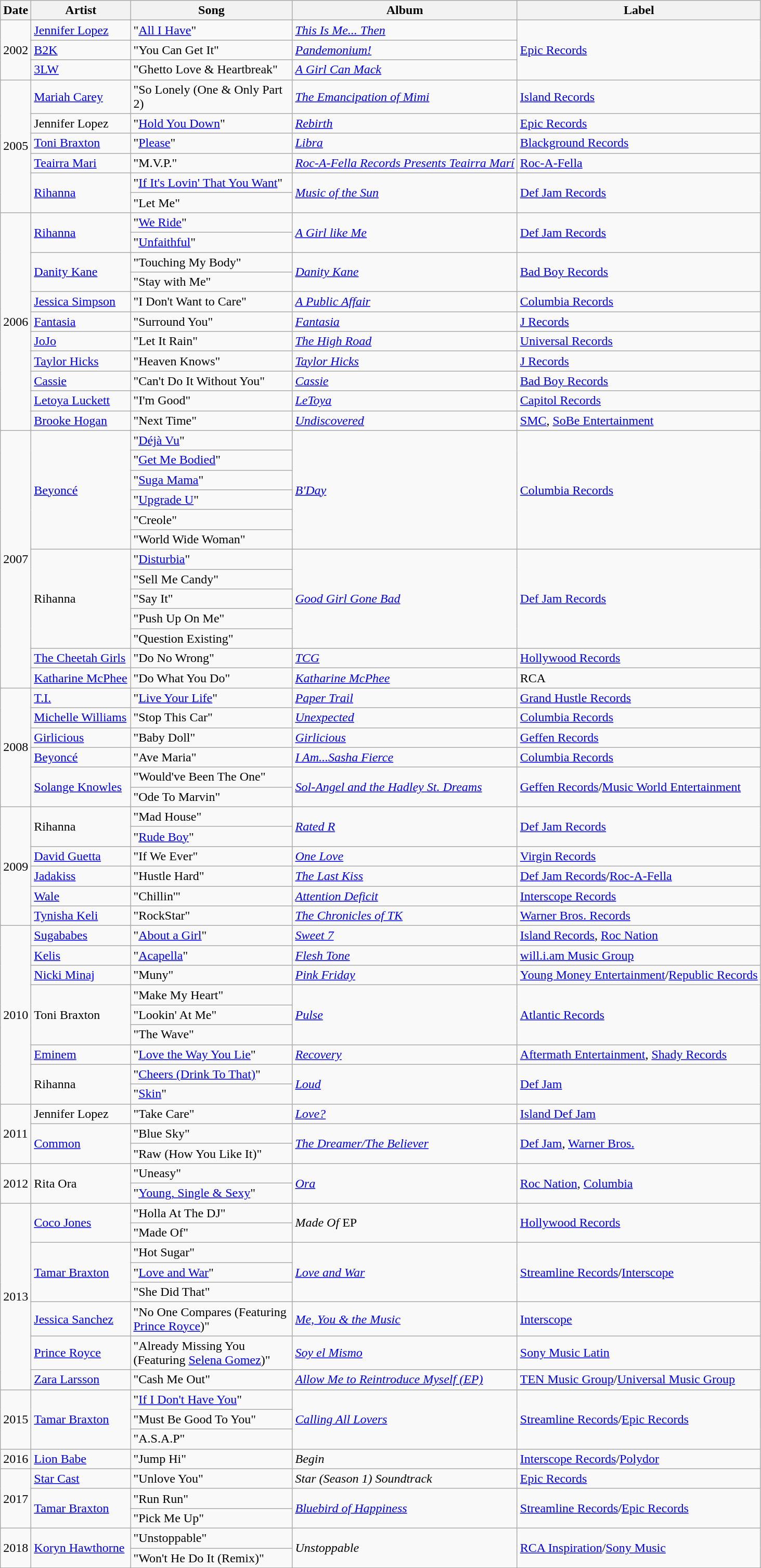<table class="wikitable">
<tr>
<th>Date</th>
<th width="120">Artist</th>
<th width="200">Song</th>
<th>Album</th>
<th>Label</th>
</tr>
<tr>
<td rowspan="3">2002</td>
<td><a href='#'>Jennifer Lopez</a></td>
<td>"<a href='#'>All I Have</a>"</td>
<td><em><a href='#'>This Is Me... Then</a></em></td>
<td rowspan="3"><a href='#'>Epic Records</a></td>
</tr>
<tr>
<td><a href='#'>B2K</a></td>
<td>"You Can Get It"</td>
<td><em><a href='#'>Pandemonium!</a></em></td>
</tr>
<tr>
<td><a href='#'>3LW</a></td>
<td>"Ghetto Love & Heartbreak"</td>
<td><em><a href='#'>A Girl Can Mack</a></em></td>
</tr>
<tr>
<td rowspan="6">2005</td>
<td><a href='#'>Mariah Carey</a></td>
<td>"So Lonely (One & Only Part 2)</td>
<td><em><a href='#'>The Emancipation of Mimi</a></em></td>
<td><a href='#'>Island Records</a></td>
</tr>
<tr>
<td>Jennifer Lopez</td>
<td>"<a href='#'>Hold You Down</a>"</td>
<td><a href='#'><em>Rebirth</em></a></td>
<td><a href='#'>Epic Records</a></td>
</tr>
<tr>
<td><a href='#'>Toni Braxton</a></td>
<td>"<a href='#'>Please</a>"</td>
<td><a href='#'><em>Libra</em></a></td>
<td><a href='#'>Blackground Records</a></td>
</tr>
<tr>
<td><a href='#'>Teairra Mari</a></td>
<td>"M.V.P."</td>
<td><em><a href='#'>Roc-A-Fella Records Presents Teairra Marí</a></em></td>
<td><a href='#'>Roc-A-Fella</a></td>
</tr>
<tr>
<td rowspan=2><a href='#'>Rihanna</a></td>
<td>"<a href='#'>If It's Lovin' That You Want</a>"</td>
<td rowspan=2><em><a href='#'>Music of the Sun</a></em></td>
<td rowspan=2><a href='#'>Def Jam Records</a></td>
</tr>
<tr>
<td>"Let Me"</td>
</tr>
<tr>
<td rowspan=11>2006</td>
<td rowspan=2><a href='#'>Rihanna</a></td>
<td>"<a href='#'>We Ride</a>"</td>
<td rowspan=2><em><a href='#'>A Girl like Me</a></em></td>
<td rowspan=2><a href='#'>Def Jam Records</a></td>
</tr>
<tr>
<td>"<a href='#'>Unfaithful</a>"</td>
</tr>
<tr>
<td rowspan=2><a href='#'>Danity Kane</a></td>
<td>"Touching My Body"</td>
<td rowspan=2><em><a href='#'>Danity Kane</a></em></td>
<td rowspan=2><a href='#'>Bad Boy Records</a></td>
</tr>
<tr>
<td>"Stay with Me"</td>
</tr>
<tr>
<td><a href='#'>Jessica Simpson</a></td>
<td>"I Don't Want to Care"</td>
<td><em><a href='#'>A Public Affair</a></em></td>
<td><a href='#'>Columbia Records</a></td>
</tr>
<tr>
<td><a href='#'>Fantasia</a></td>
<td>"Surround You"</td>
<td><em><a href='#'>Fantasia</a></em></td>
<td><a href='#'>J Records</a></td>
</tr>
<tr>
<td><a href='#'>JoJo</a></td>
<td>"Let It Rain"</td>
<td><em><a href='#'>The High Road</a></em></td>
<td><a href='#'>Universal Records</a></td>
</tr>
<tr>
<td><a href='#'>Taylor Hicks</a></td>
<td>"Heaven Knows"</td>
<td><em><a href='#'>Taylor Hicks</a></em></td>
<td><a href='#'>J Records</a></td>
</tr>
<tr>
<td><a href='#'>Cassie</a></td>
<td>"Can't Do It Without You"</td>
<td><a href='#'><em>Cassie</em></a></td>
<td><a href='#'>Bad Boy Records</a></td>
</tr>
<tr>
<td><a href='#'>Letoya Luckett</a></td>
<td>"I'm Good"</td>
<td><em><a href='#'>LeToya</a></em></td>
<td><a href='#'>Capitol Records</a></td>
</tr>
<tr>
<td><a href='#'>Brooke Hogan</a></td>
<td>"Next Time"</td>
<td><a href='#'><em>Undiscovered</em></a></td>
<td><a href='#'>SMC</a>, <a href='#'>SoBe Entertainment</a></td>
</tr>
<tr>
<td rowspan="13">2007</td>
<td rowspan="6"><a href='#'>Beyoncé</a></td>
<td>"<a href='#'>Déjà Vu</a>"</td>
<td rowspan="6"><em><a href='#'>B'Day</a></em></td>
<td rowspan="6"><a href='#'>Columbia Records</a></td>
</tr>
<tr>
<td>"<a href='#'>Get Me Bodied</a>"</td>
</tr>
<tr>
<td>"<a href='#'>Suga Mama</a>"</td>
</tr>
<tr>
<td>"<a href='#'>Upgrade U</a>"</td>
</tr>
<tr>
<td>"Creole"</td>
</tr>
<tr>
<td>"World Wide Woman"</td>
</tr>
<tr>
<td rowspan="5">Rihanna</td>
<td>"<a href='#'>Disturbia</a>"</td>
<td rowspan="5"><em><a href='#'>Good Girl Gone Bad</a></em></td>
<td rowspan="5"><a href='#'>Def Jam Records</a></td>
</tr>
<tr>
<td>"Sell Me Candy"</td>
</tr>
<tr>
<td>"Say It"</td>
</tr>
<tr>
<td>"Push Up On Me"</td>
</tr>
<tr>
<td>"Question Existing"</td>
</tr>
<tr>
<td><a href='#'>The Cheetah Girls</a></td>
<td>"Do No Wrong"</td>
<td><em><a href='#'>TCG</a></em></td>
<td><a href='#'>Hollywood Records</a></td>
</tr>
<tr>
<td><a href='#'>Katharine McPhee</a></td>
<td>"Do What You Do"</td>
<td><a href='#'><em>Katharine McPhee</em></a></td>
<td>RCA</td>
</tr>
<tr>
<td rowspan="6">2008</td>
<td><a href='#'>T.I.</a></td>
<td>"<a href='#'>Live Your Life</a>"</td>
<td><em><a href='#'>Paper Trail</a></em></td>
<td><a href='#'>Grand Hustle Records</a></td>
</tr>
<tr>
<td><a href='#'>Michelle Williams</a></td>
<td>"Stop This Car"</td>
<td><a href='#'><em>Unexpected</em></a></td>
<td><a href='#'>Columbia Records</a></td>
</tr>
<tr>
<td><a href='#'>Girlicious</a></td>
<td>"Baby Doll"</td>
<td><a href='#'><em>Girlicious</em></a></td>
<td><a href='#'>Geffen Records</a></td>
</tr>
<tr>
<td><a href='#'>Beyoncé</a></td>
<td>"Ave Maria"</td>
<td><em><a href='#'>I Am...Sasha Fierce</a></em></td>
<td><a href='#'>Columbia Records</a></td>
</tr>
<tr>
<td rowspan=2><a href='#'>Solange Knowles</a></td>
<td>"Would've Been The One"</td>
<td rowspan=2><em><a href='#'>Sol-Angel and the Hadley St. Dreams</a></em></td>
<td rowspan=2><a href='#'>Geffen Records</a>/<a href='#'>Music World Entertainment</a></td>
</tr>
<tr>
<td>"Ode To Marvin"</td>
</tr>
<tr>
<td rowspan=6>2009</td>
<td rowspan=2>Rihanna</td>
<td>"Mad House"</td>
<td rowspan=2><em><a href='#'>Rated R</a></em></td>
<td rowspan=2><a href='#'>Def Jam Records</a></td>
</tr>
<tr>
<td>"<a href='#'>Rude Boy</a>"</td>
</tr>
<tr>
<td><a href='#'>David Guetta</a></td>
<td>"If We Ever"</td>
<td><a href='#'><em>One Love</em></a></td>
<td><a href='#'>Virgin Records</a></td>
</tr>
<tr>
<td><a href='#'>Jadakiss</a></td>
<td>"Hustle Hard"</td>
<td><a href='#'><em>The Last Kiss</em></a></td>
<td><a href='#'>Def Jam Records</a>/<a href='#'>Roc-A-Fella</a></td>
</tr>
<tr>
<td><a href='#'>Wale</a></td>
<td>"Chillin'"</td>
<td><a href='#'><em>Attention Deficit</em></a></td>
<td><a href='#'>Interscope Records</a></td>
</tr>
<tr>
<td><a href='#'>Tynisha Keli</a></td>
<td>"RockStar"</td>
<td><em><a href='#'>The Chronicles of TK</a></em></td>
<td><a href='#'>Warner Bros. Records</a></td>
</tr>
<tr>
<td rowspan="9">2010</td>
<td><a href='#'>Sugababes</a></td>
<td>"<a href='#'>About a Girl</a>"</td>
<td><em><a href='#'>Sweet 7</a></em></td>
<td><a href='#'>Island Records</a>, <a href='#'>Roc Nation</a></td>
</tr>
<tr>
<td><a href='#'>Kelis</a></td>
<td>"<a href='#'>Acapella</a>"</td>
<td><em><a href='#'>Flesh Tone</a></em></td>
<td><a href='#'>will.i.am Music Group</a></td>
</tr>
<tr>
<td><a href='#'>Nicki Minaj</a></td>
<td>"Muny"</td>
<td><em><a href='#'>Pink Friday</a></em></td>
<td><a href='#'>Young Money Entertainment</a>/<a href='#'>Republic Records</a></td>
</tr>
<tr>
<td rowspan="3">Toni Braxton</td>
<td>"Make My Heart"</td>
<td rowspan="3"><a href='#'><em>Pulse</em></a></td>
<td rowspan="3"><a href='#'>Atlantic Records</a></td>
</tr>
<tr>
<td>"Lookin' At Me"</td>
</tr>
<tr>
<td>"The Wave"</td>
</tr>
<tr>
<td><a href='#'>Eminem</a></td>
<td>"<a href='#'>Love the Way You Lie</a>"</td>
<td><em><a href='#'>Recovery</a></em></td>
<td><a href='#'>Aftermath Entertainment</a>, <a href='#'>Shady Records</a></td>
</tr>
<tr>
<td rowspan="2">Rihanna</td>
<td>"<a href='#'>Cheers (Drink To That)</a>"</td>
<td rowspan="2"><a href='#'><em>Loud</em></a></td>
<td rowspan="2"><a href='#'>Def Jam</a></td>
</tr>
<tr>
<td>"<a href='#'>Skin</a>"</td>
</tr>
<tr>
<td rowspan="3">2011</td>
<td>Jennifer Lopez</td>
<td>"Take Care"</td>
<td><em><a href='#'>Love?</a></em></td>
<td><a href='#'>Island Def Jam</a></td>
</tr>
<tr>
<td rowspan="2"><a href='#'>Common</a></td>
<td>"Blue Sky"</td>
<td rowspan="2"><em><a href='#'>The Dreamer/The Believer</a></em></td>
<td rowspan="2"><a href='#'>Def Jam</a>, <a href='#'>Warner Bros.</a></td>
</tr>
<tr>
<td>"Raw (How You Like It)"</td>
</tr>
<tr>
<td rowspan="2">2012</td>
<td rowspan="2">Rita Ora</td>
<td>"Uneasy"</td>
<td rowspan="2"><em><a href='#'>Ora</a></em></td>
<td rowspan="2"><a href='#'>Roc Nation</a>, <a href='#'>Columbia</a></td>
</tr>
<tr>
<td>"<a href='#'>Young, Single & Sexy</a>"</td>
</tr>
<tr>
<td rowspan="8">2013</td>
<td rowspan="2"><a href='#'>Coco Jones</a></td>
<td>"Holla At The DJ"</td>
<td rowspan="2"><em>Made Of</em> EP</td>
<td rowspan="2"><a href='#'>Hollywood Records</a></td>
</tr>
<tr>
<td>"Made Of"</td>
</tr>
<tr>
<td rowspan="3"><a href='#'>Tamar Braxton</a></td>
<td>"Hot Sugar"</td>
<td rowspan="3"><a href='#'><em>Love and War</em></a></td>
<td rowspan="3"><a href='#'>Streamline Records</a>/<a href='#'>Interscope</a></td>
</tr>
<tr>
<td>"<a href='#'>Love and War</a>"</td>
</tr>
<tr>
<td>"She Did That"</td>
</tr>
<tr>
<td><a href='#'>Jessica Sanchez</a></td>
<td>"No One Compares (Featuring <a href='#'>Prince Royce</a>)"</td>
<td><em><a href='#'>Me, You & the Music</a></em></td>
<td rowspan="1"><a href='#'>Interscope</a></td>
</tr>
<tr>
<td><a href='#'>Prince Royce</a></td>
<td>"Already Missing You (Featuring <a href='#'>Selena Gomez</a>)"</td>
<td><em><a href='#'>Soy el Mismo</a></em></td>
<td><a href='#'>Sony Music Latin</a></td>
</tr>
<tr>
<td><a href='#'>Zara Larsson</a></td>
<td>"Cash Me Out"</td>
<td><em><a href='#'>Allow Me to Reintroduce Myself (EP)</a></em></td>
<td rowspan="1"><a href='#'>TEN Music Group</a>/<a href='#'>Universal Music Group</a></td>
</tr>
<tr>
<td rowspan="3">2015</td>
<td rowspan="3"><a href='#'>Tamar Braxton</a></td>
<td>"<a href='#'>If I Don't Have You</a>"</td>
<td rowspan="3"><em><a href='#'>Calling All Lovers</a></em></td>
<td rowspan="3"><a href='#'>Streamline Records</a>/<a href='#'>Epic Records</a></td>
</tr>
<tr>
<td>"Must Be Good To You"</td>
</tr>
<tr>
<td>"A.S.A.P"</td>
</tr>
<tr>
<td rowspan="1">2016</td>
<td rowspan="1"><a href='#'>Lion Babe</a></td>
<td>"Jump Hi"</td>
<td rowspan="1"><em>Begin</em></td>
<td rowspan="1"><a href='#'>Interscope Records</a>/<a href='#'>Polydor</a></td>
</tr>
<tr>
<td rowspan="3">2017</td>
<td rowspan="1"><a href='#'>Star Cast</a></td>
<td>"Unlove You"</td>
<td rowspan="1"><em>Star (Season 1) Soundtrack</em></td>
<td rowspan="1"><a href='#'>Epic Records</a></td>
</tr>
<tr>
<td rowspan="2"><a href='#'>Tamar Braxton</a></td>
<td>"Run Run"</td>
<td rowspan="2"><em><a href='#'>Bluebird of Happiness</a></em></td>
<td rowspan="2"><a href='#'>Streamline Records</a>/<a href='#'>Epic Records</a></td>
</tr>
<tr>
<td>"Pick Me Up"</td>
</tr>
<tr>
<td rowspan="2">2018</td>
<td rowspan="2"><a href='#'>Koryn Hawthorne</a></td>
<td>"Unstoppable"</td>
<td rowspan="2"><em>Unstoppable</em></td>
<td rowspan="2"><a href='#'>RCA Inspiration</a>/<a href='#'>Sony Music</a></td>
</tr>
<tr>
<td>"Won't He Do It (Remix)"</td>
</tr>
<tr>
</tr>
</table>
